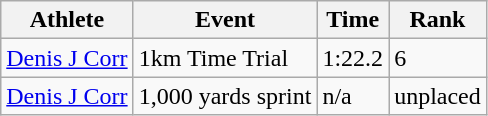<table class="wikitable">
<tr>
<th>Athlete</th>
<th>Event</th>
<th>Time</th>
<th>Rank</th>
</tr>
<tr>
<td><a href='#'>Denis J Corr</a></td>
<td>1km Time Trial</td>
<td>1:22.2</td>
<td>6</td>
</tr>
<tr>
<td><a href='#'>Denis J Corr</a></td>
<td>1,000 yards sprint</td>
<td>n/a</td>
<td>unplaced</td>
</tr>
</table>
